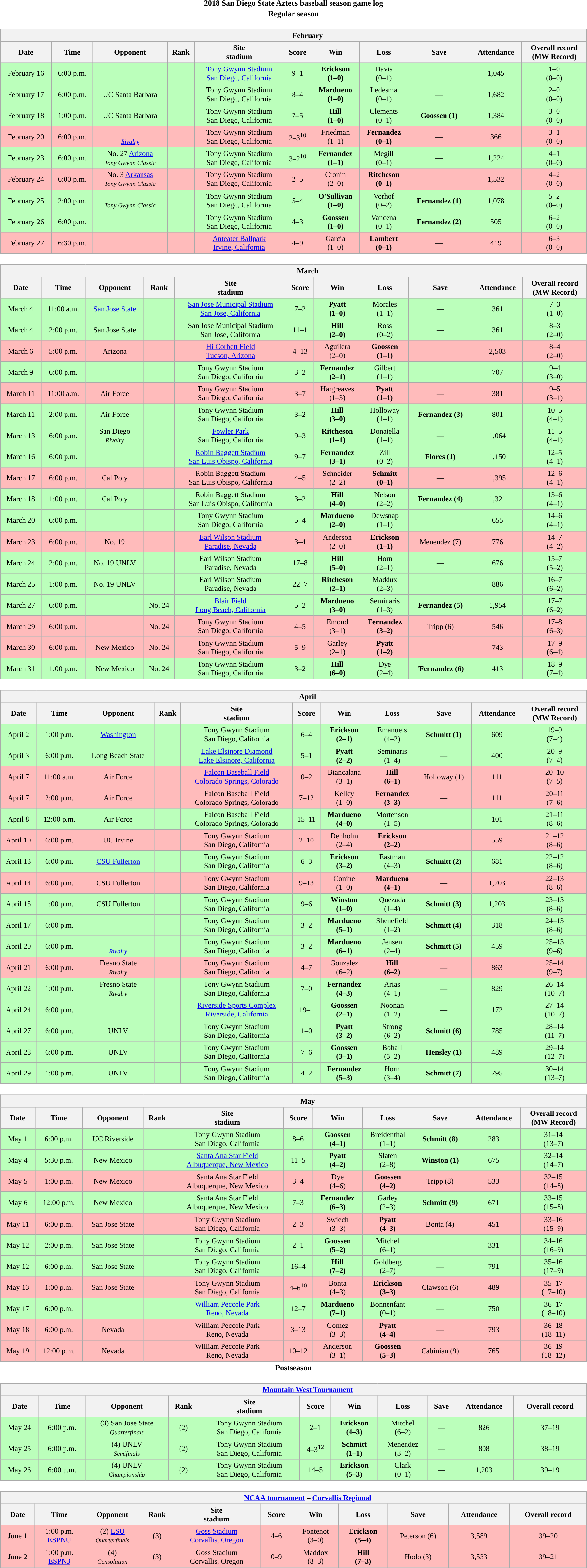<table class="toccolours" width=95% style="clear:both; margin:1.5em auto; text-align:center;">
<tr>
</tr>
<tr>
<th colspan=2>2018 San Diego State Aztecs baseball season game log</th>
</tr>
<tr>
<th colspan=2>Regular season</th>
</tr>
<tr valign="top">
<td><br><table class="wikitable collapsible collapsed" style="margin:auto; width:100%; text-align:center; font-size:95%">
<tr>
<th colspan=12 style="padding-left:4em;">February</th>
</tr>
<tr>
<th>Date</th>
<th>Time</th>
<th>Opponent</th>
<th>Rank</th>
<th>Site<br>stadium</th>
<th>Score</th>
<th>Win</th>
<th>Loss</th>
<th>Save</th>
<th>Attendance</th>
<th>Overall record<br>(MW Record)</th>
</tr>
<tr align="center" bgcolor="#bfb">
<td>February 16</td>
<td>6:00 p.m.</td>
<td></td>
<td></td>
<td><a href='#'>Tony Gwynn Stadium</a><br><a href='#'>San Diego, California</a></td>
<td>9–1</td>
<td><strong>Erickson<br>(1–0)</strong></td>
<td>Davis<br>(0–1)</td>
<td>—</td>
<td>1,045</td>
<td>1–0<br>(0–0)</td>
</tr>
<tr align="center" bgcolor="#bfb">
<td>February 17</td>
<td>6:00 p.m.</td>
<td>UC Santa Barbara</td>
<td></td>
<td>Tony Gwynn Stadium<br>San Diego, California</td>
<td>8–4</td>
<td><strong>Mardueno<br>(1–0)</strong></td>
<td>Ledesma<br>(0–1)</td>
<td>—</td>
<td>1,682</td>
<td>2–0<br>(0–0)</td>
</tr>
<tr align="center" bgcolor="#bfb">
<td>February 18</td>
<td>1:00 p.m.</td>
<td>UC Santa Barbara</td>
<td></td>
<td>Tony Gwynn Stadium<br>San Diego, California</td>
<td>7–5</td>
<td><strong>Hill<br>(1–0)</strong></td>
<td>Clements<br>(0–1)</td>
<td><strong>Goossen (1)</strong></td>
<td>1,384</td>
<td>3–0<br>(0–0)</td>
</tr>
<tr align="center" bgcolor="#fbb">
<td>February 20</td>
<td>6:00 p.m.</td>
<td><br><em><small><a href='#'>Rivalry</a></small></em></td>
<td></td>
<td>Tony Gwynn Stadium<br>San Diego, California</td>
<td>2–3<sup>10</sup></td>
<td>Friedman<br>(1–1)</td>
<td><strong>Fernandez<br>(0–1)</strong></td>
<td>—</td>
<td>366</td>
<td>3–1<br>(0–0)</td>
</tr>
<tr align="center" bgcolor="#bfb">
<td>February 23</td>
<td>6:00 p.m.</td>
<td>No. 27 <a href='#'>Arizona</a><br><em><small>Tony Gwynn Classic</small></em></td>
<td></td>
<td>Tony Gwynn Stadium<br>San Diego, California</td>
<td>3–2<sup>10</sup></td>
<td><strong>Fernandez<br>(1–1)</strong></td>
<td>Megill<br>(0–1)</td>
<td>—</td>
<td>1,224</td>
<td>4–1<br>(0–0)</td>
</tr>
<tr align="center" bgcolor="#fbb">
<td>February 24</td>
<td>6:00 p.m.</td>
<td>No. 3 <a href='#'>Arkansas</a><br><em><small>Tony Gwynn Classic</small></em></td>
<td></td>
<td>Tony Gwynn Stadium<br>San Diego, California</td>
<td>2–5</td>
<td>Cronin<br>(2–0)</td>
<td><strong>Ritcheson<br>(0–1)</strong></td>
<td>—</td>
<td>1,532</td>
<td>4–2<br>(0–0)</td>
</tr>
<tr align="center" bgcolor="#bfb">
<td>February 25</td>
<td>2:00 p.m.</td>
<td><br><em><small>Tony Gwynn Classic</small></em></td>
<td></td>
<td>Tony Gwynn Stadium<br>San Diego, California</td>
<td>5–4</td>
<td><strong>O'Sullivan<br>(1–0)</strong></td>
<td>Vorhof<br>(0–2)</td>
<td><strong>Fernandez (1)</strong></td>
<td>1,078</td>
<td>5–2<br>(0–0)</td>
</tr>
<tr align="center" bgcolor="#bfb">
<td>February 26</td>
<td>6:00 p.m.</td>
<td></td>
<td></td>
<td>Tony Gwynn Stadium<br>San Diego, California</td>
<td>4–3</td>
<td><strong>Goossen<br>(1–0)</strong></td>
<td>Vancena<br>(0–1)</td>
<td><strong>Fernandez (2)</strong></td>
<td>505</td>
<td>6–2<br>(0–0)</td>
</tr>
<tr align="center" bgcolor="#fbb">
<td>February 27</td>
<td>6:30 p.m.</td>
<td></td>
<td></td>
<td><a href='#'>Anteater Ballpark</a><br><a href='#'>Irvine, California</a></td>
<td>4–9</td>
<td>Garcia<br>(1–0)</td>
<td><strong>Lambert<br>(0–1)</strong></td>
<td>—</td>
<td>419</td>
<td>6–3<br>(0–0)</td>
</tr>
</table>
</td>
</tr>
<tr>
<td><br><table class="wikitable collapsible collapsed" style="margin:auto; width:100%; text-align:center; font-size:95%">
<tr>
<th colspan=12 style="padding-left:4em;">March</th>
</tr>
<tr>
<th>Date</th>
<th>Time</th>
<th>Opponent</th>
<th>Rank</th>
<th>Site<br>stadium</th>
<th>Score</th>
<th>Win</th>
<th>Loss</th>
<th>Save</th>
<th>Attendance</th>
<th>Overall record<br>(MW Record)</th>
</tr>
<tr align="center" bgcolor="#bfb">
<td>March 4</td>
<td>11:00 a.m.</td>
<td><a href='#'>San Jose State</a></td>
<td></td>
<td><a href='#'>San Jose Municipal Stadium</a><br><a href='#'>San Jose, California</a></td>
<td>7–2</td>
<td><strong>Pyatt<br>(1–0)</strong></td>
<td>Morales<br>(1–1)</td>
<td>—</td>
<td>361</td>
<td>7–3<br>(1–0)</td>
</tr>
<tr align="center" bgcolor="#bfb">
<td>March 4</td>
<td>2:00 p.m.</td>
<td>San Jose State</td>
<td></td>
<td>San Jose Municipal Stadium<br>San Jose, California</td>
<td>11–1</td>
<td><strong>Hill<br>(2–0)</strong></td>
<td>Ross<br>(0–2)</td>
<td>—</td>
<td>361</td>
<td>8–3<br>(2–0)</td>
</tr>
<tr align="center" bgcolor="#fbb">
<td>March 6</td>
<td>5:00 p.m.</td>
<td>Arizona</td>
<td></td>
<td><a href='#'>Hi Corbett Field</a><br><a href='#'>Tucson, Arizona</a></td>
<td>4–13</td>
<td>Aguilera<br>(2–0)</td>
<td><strong>Goossen<br>(1–1)</strong></td>
<td>—</td>
<td>2,503</td>
<td>8–4<br>(2–0)</td>
</tr>
<tr align="center" bgcolor="#bfb">
<td>March 9</td>
<td>6:00 p.m.</td>
<td></td>
<td></td>
<td>Tony Gwynn Stadium<br>San Diego, California</td>
<td>3–2</td>
<td><strong>Fernandez<br>(2–1)</strong></td>
<td>Gilbert<br>(1–1)</td>
<td>—</td>
<td>707</td>
<td>9–4<br>(3–0)</td>
</tr>
<tr align="center" bgcolor="#fbb">
<td>March 11</td>
<td>11:00 a.m.</td>
<td>Air Force</td>
<td></td>
<td>Tony Gwynn Stadium<br>San Diego, California</td>
<td>3–7</td>
<td>Hargreaves<br>(1–3)</td>
<td><strong>Pyatt<br>(1–1)</strong></td>
<td>—</td>
<td>381</td>
<td>9–5<br>(3–1)</td>
</tr>
<tr align="center" bgcolor="#bfb">
<td>March 11</td>
<td>2:00 p.m.</td>
<td>Air Force</td>
<td></td>
<td>Tony Gwynn Stadium<br>San Diego, California</td>
<td>3–2</td>
<td><strong>Hill<br>(3–0)</strong></td>
<td>Holloway<br>(1–1)</td>
<td><strong>Fernandez (3)</strong></td>
<td>801</td>
<td>10–5<br>(4–1)</td>
</tr>
<tr align="center" bgcolor="#bfb">
<td>March 13</td>
<td>6:00 p.m.</td>
<td>San Diego<br><em><small>Rivalry</small></em></td>
<td></td>
<td><a href='#'>Fowler Park</a><br>San Diego, California</td>
<td>9–3</td>
<td><strong>Ritcheson<br>(1–1)</strong></td>
<td>Donatella<br>(1–1)</td>
<td>—</td>
<td>1,064</td>
<td>11–5<br>(4–1)</td>
</tr>
<tr align="center" bgcolor="#bfb">
<td>March 16</td>
<td>6:00 p.m.</td>
<td></td>
<td></td>
<td><a href='#'>Robin Baggett Stadium</a><br><a href='#'>San Luis Obispo, California</a></td>
<td>9–7</td>
<td><strong>Fernandez<br>(3–1)</strong></td>
<td>Zill<br>(0–2)</td>
<td><strong>Flores (1)</strong></td>
<td>1,150</td>
<td>12–5<br>(4–1)</td>
</tr>
<tr align="center" bgcolor="#fbb">
<td>March 17</td>
<td>6:00 p.m.</td>
<td>Cal Poly</td>
<td></td>
<td>Robin Baggett Stadium<br>San Luis Obispo, California</td>
<td>4–5</td>
<td>Schneider<br>(2–2)</td>
<td><strong>Schmitt<br>(0–1)</strong></td>
<td>—</td>
<td>1,395</td>
<td>12–6<br>(4–1)</td>
</tr>
<tr align="center" bgcolor="#bfb">
<td>March 18</td>
<td>1:00 p.m.</td>
<td>Cal Poly</td>
<td></td>
<td>Robin Baggett Stadium<br>San Luis Obispo, California</td>
<td>3–2</td>
<td><strong>Hill<br>(4–0)</strong></td>
<td>Nelson<br>(2–2)</td>
<td><strong>Fernandez (4)</strong></td>
<td>1,321</td>
<td>13–6<br>(4–1)</td>
</tr>
<tr align="center" bgcolor="#bfb">
<td>March 20</td>
<td>6:00 p.m.</td>
<td></td>
<td></td>
<td>Tony Gwynn Stadium<br>San Diego, California</td>
<td>5–4</td>
<td><strong>Mardueno<br>(2–0)</strong></td>
<td>Dewsnap<br>(1–1)</td>
<td>—</td>
<td>655</td>
<td>14–6<br>(4–1)</td>
</tr>
<tr align="center" bgcolor="#fbb">
<td>March 23</td>
<td>6:00 p.m.</td>
<td>No. 19 </td>
<td></td>
<td><a href='#'>Earl Wilson Stadium</a><br><a href='#'>Paradise, Nevada</a></td>
<td>3–4</td>
<td>Anderson<br>(2–0)</td>
<td><strong>Erickson<br>(1–1)</strong></td>
<td>Menendez (7)</td>
<td>776</td>
<td>14–7<br>(4–2)</td>
</tr>
<tr align="center" bgcolor="#bfb">
<td>March 24</td>
<td>2:00 p.m.</td>
<td>No. 19 UNLV</td>
<td></td>
<td>Earl Wilson Stadium<br>Paradise, Nevada</td>
<td>17–8</td>
<td><strong>Hill<br>(5–0)</strong></td>
<td>Horn<br>(2–1)</td>
<td>—</td>
<td>676</td>
<td>15–7<br>(5–2)</td>
</tr>
<tr align="center" bgcolor="#bfb">
<td>March 25</td>
<td>1:00 p.m.</td>
<td>No. 19 UNLV</td>
<td></td>
<td>Earl Wilson Stadium<br>Paradise, Nevada</td>
<td>22–7</td>
<td><strong>Ritcheson<br>(2–1)</strong></td>
<td>Maddux<br>(2–3)</td>
<td>—</td>
<td>886</td>
<td>16–7<br>(6–2)</td>
</tr>
<tr align="center" bgcolor="#bfb">
<td>March 27</td>
<td>6:00 p.m.</td>
<td></td>
<td>No. 24</td>
<td><a href='#'>Blair Field</a><br><a href='#'>Long Beach, California</a></td>
<td>5–2</td>
<td><strong>Mardueno<br>(3–0)</strong></td>
<td>Seminaris<br>(1–3)</td>
<td><strong>Fernandez (5)</strong></td>
<td>1,954</td>
<td>17–7<br>(6–2)</td>
</tr>
<tr align="center" bgcolor="#fbb">
<td>March 29</td>
<td>6:00 p.m.</td>
<td></td>
<td>No. 24</td>
<td>Tony Gwynn Stadium<br>San Diego, California</td>
<td>4–5</td>
<td>Emond<br>(3–1)</td>
<td><strong>Fernandez<br>(3–2)</strong></td>
<td>Tripp (6)</td>
<td>546</td>
<td>17–8<br>(6–3)</td>
</tr>
<tr align="center" bgcolor="#fbb">
<td>March 30</td>
<td>6:00 p.m.</td>
<td>New Mexico</td>
<td>No. 24</td>
<td>Tony Gwynn Stadium<br>San Diego, California</td>
<td>5–9</td>
<td>Garley<br>(2–1)</td>
<td><strong>Pyatt<br>(1–2)</strong></td>
<td>—</td>
<td>743</td>
<td>17–9<br>(6–4)</td>
</tr>
<tr align="center" bgcolor="#bfb">
<td>March 31</td>
<td>1:00 p.m.</td>
<td>New Mexico</td>
<td>No. 24</td>
<td>Tony Gwynn Stadium<br>San Diego, California</td>
<td>3–2</td>
<td><strong>Hill<br>(6–0)</strong></td>
<td>Dye<br>(2–4)</td>
<td><strong>'Fernandez (6)</strong></td>
<td>413</td>
<td>18–9<br>(7–4)</td>
</tr>
</table>
</td>
</tr>
<tr>
<td><br><table class="wikitable collapsible collapsed" style="margin:auto; width:100%; text-align:center; font-size:95%">
<tr>
<th colspan=12 style="padding-left:4em;">April</th>
</tr>
<tr>
<th>Date</th>
<th>Time</th>
<th>Opponent</th>
<th>Rank</th>
<th>Site<br>stadium</th>
<th>Score</th>
<th>Win</th>
<th>Loss</th>
<th>Save</th>
<th>Attendance</th>
<th>Overall record<br>(MW Record)</th>
</tr>
<tr align="center" bgcolor="#bfb">
<td>April 2</td>
<td>1:00 p.m.</td>
<td><a href='#'>Washington</a></td>
<td></td>
<td>Tony Gwynn Stadium<br>San Diego, California</td>
<td>6–4</td>
<td><strong>Erickson<br>(2–1)</strong></td>
<td>Emanuels<br>(4–2)</td>
<td><strong>Schmitt (1)</strong></td>
<td>609</td>
<td>19–9<br>(7–4)</td>
</tr>
<tr align="center" bgcolor="#bfb">
<td>April 3</td>
<td>6:00 p.m.</td>
<td>Long Beach State</td>
<td></td>
<td><a href='#'>Lake Elsinore Diamond</a><br><a href='#'>Lake Elsinore, California</a></td>
<td>5–1</td>
<td><strong>Pyatt<br>(2–2)</strong></td>
<td>Seminaris<br>(1–4)</td>
<td>—</td>
<td>400</td>
<td>20–9<br>(7–4)</td>
</tr>
<tr align="center" bgcolor="#fbb">
<td>April 7</td>
<td>11:00 a.m.</td>
<td>Air Force</td>
<td></td>
<td><a href='#'>Falcon Baseball Field</a><br><a href='#'>Colorado Springs, Colorado</a></td>
<td>0–2</td>
<td>Biancalana<br>(3–1)</td>
<td><strong>Hill<br>(6–1)</strong></td>
<td>Holloway (1)</td>
<td>111</td>
<td>20–10<br>(7–5)</td>
</tr>
<tr align="center" bgcolor="#fbb">
<td>April 7</td>
<td>2:00 p.m.</td>
<td>Air Force</td>
<td></td>
<td>Falcon Baseball Field<br>Colorado Springs, Colorado</td>
<td>7–12</td>
<td>Kelley<br>(1–0)</td>
<td><strong>Fernandez<br>(3–3)</strong></td>
<td>—</td>
<td>111</td>
<td>20–11<br>(7–6)</td>
</tr>
<tr align="center" bgcolor="#bfb">
<td>April 8</td>
<td>12:00 p.m.</td>
<td>Air Force</td>
<td></td>
<td>Falcon Baseball Field<br>Colorado Springs, Colorado</td>
<td>15–11</td>
<td><strong>Mardueno<br>(4–0)</strong></td>
<td>Mortenson<br>(1–5)</td>
<td>—</td>
<td>101</td>
<td>21–11<br>(8–6)</td>
</tr>
<tr align="center" bgcolor="#fbb">
<td>April 10</td>
<td>6:00 p.m.</td>
<td>UC Irvine</td>
<td></td>
<td>Tony Gwynn Stadium<br>San Diego, California</td>
<td>2–10</td>
<td>Denholm<br>(2–4)</td>
<td><strong>Erickson<br>(2–2)</strong></td>
<td>—</td>
<td>559</td>
<td>21–12<br>(8–6)</td>
</tr>
<tr align="center" bgcolor="#bfb">
<td>April 13</td>
<td>6:00 p.m.</td>
<td><a href='#'>CSU Fullerton</a></td>
<td></td>
<td>Tony Gwynn Stadium<br>San Diego, California</td>
<td>6–3</td>
<td><strong>Erickson<br>(3–2)</strong></td>
<td>Eastman<br>(4–3)</td>
<td><strong>Schmitt (2)</strong></td>
<td>681</td>
<td>22–12<br>(8–6)</td>
</tr>
<tr align="center" bgcolor="#fbb">
<td>April 14</td>
<td>6:00 p.m.</td>
<td>CSU Fullerton</td>
<td></td>
<td>Tony Gwynn Stadium<br>San Diego, California</td>
<td>9–13</td>
<td>Conine<br>(1–0)</td>
<td><strong>Mardueno<br>(4–1)</strong></td>
<td>—</td>
<td>1,203</td>
<td>22–13<br>(8–6)</td>
</tr>
<tr align="center" bgcolor="#bfb">
<td>April 15</td>
<td>1:00 p.m.</td>
<td>CSU Fullerton</td>
<td></td>
<td>Tony Gwynn Stadium<br>San Diego, California</td>
<td>9–6</td>
<td><strong>Winston<br>(1–0)</strong></td>
<td>Quezada<br>(1–4)</td>
<td><strong>Schmitt (3)</strong></td>
<td>1,203</td>
<td>23–13<br>(8–6)</td>
</tr>
<tr align="center" bgcolor="#bfb">
<td>April 17</td>
<td>6:00 p.m.</td>
<td></td>
<td></td>
<td>Tony Gwynn Stadium<br>San Diego, California</td>
<td>3–2</td>
<td><strong>Mardueno<br>(5–1)</strong></td>
<td>Shenefield<br>(1–2)</td>
<td><strong>Schmitt (4)</strong></td>
<td>318</td>
<td>24–13<br>(8–6)</td>
</tr>
<tr align="center" bgcolor="#bfb">
<td>April 20</td>
<td>6:00 p.m.</td>
<td><br><em><small><a href='#'>Rivalry</a></small></em></td>
<td></td>
<td>Tony Gwynn Stadium<br>San Diego, California</td>
<td>3–2</td>
<td><strong>Mardueno<br>(6–1)</strong></td>
<td>Jensen<br>(2–4)</td>
<td><strong>Schmitt (5)</strong></td>
<td>459</td>
<td>25–13<br>(9–6)</td>
</tr>
<tr align="center" bgcolor="#fbb">
<td>April 21</td>
<td>6:00 p.m.</td>
<td>Fresno State<br><em><small>Rivalry</small></em></td>
<td></td>
<td>Tony Gwynn Stadium<br>San Diego, California</td>
<td>4–7</td>
<td>Gonzalez<br>(6–2)</td>
<td><strong>Hill<br>(6–2)</strong></td>
<td>—</td>
<td>863</td>
<td>25–14<br>(9–7)</td>
</tr>
<tr align="center" bgcolor="#bfb">
<td>April 22</td>
<td>1:00 p.m.</td>
<td>Fresno State<br><em><small>Rivalry</small></em></td>
<td></td>
<td>Tony Gwynn Stadium<br>San Diego, California</td>
<td>7–0</td>
<td><strong>Fernandez<br>(4–3)</strong></td>
<td>Arias<br>(4–1)</td>
<td>—</td>
<td>829</td>
<td>26–14<br>(10–7)</td>
</tr>
<tr align="center" bgcolor="#bfb">
<td>April 24</td>
<td>6:00 p.m.</td>
<td></td>
<td></td>
<td><a href='#'>Riverside Sports Complex</a><br><a href='#'>Riverside, California</a></td>
<td>19–1</td>
<td><strong>Goossen<br>(2–1)</strong></td>
<td>Noonan<br>(1–2)</td>
<td>—</td>
<td>172</td>
<td>27–14<br>(10–7)</td>
</tr>
<tr align="center" bgcolor="#bfb">
<td>April 27</td>
<td>6:00 p.m.</td>
<td>UNLV</td>
<td></td>
<td>Tony Gwynn Stadium<br>San Diego, California</td>
<td>1–0</td>
<td><strong>Pyatt<br>(3–2)</strong></td>
<td>Strong<br>(6–2)</td>
<td><strong>Schmitt (6)</strong></td>
<td>785</td>
<td>28–14<br>(11–7)</td>
</tr>
<tr align="center" bgcolor="#bfb">
<td>April 28</td>
<td>6:00 p.m.</td>
<td>UNLV</td>
<td></td>
<td>Tony Gwynn Stadium<br>San Diego, California</td>
<td>7–6</td>
<td><strong>Goossen<br>(3–1)</strong></td>
<td>Bohall<br>(3–2)</td>
<td><strong>Hensley (1)</strong></td>
<td>489</td>
<td>29–14<br>(12–7)</td>
</tr>
<tr align="center" bgcolor="#bfb">
<td>April 29</td>
<td>1:00 p.m.</td>
<td>UNLV</td>
<td></td>
<td>Tony Gwynn Stadium<br>San Diego, California</td>
<td>4–2</td>
<td><strong>Fernandez<br>(5–3)</strong></td>
<td>Horn<br>(3–4)</td>
<td><strong>Schmitt (7)</strong></td>
<td>795</td>
<td>30–14<br>(13–7)</td>
</tr>
</table>
</td>
</tr>
<tr>
<td><br><table class="wikitable collapsible collapsed" style="margin:auto; width:100%; text-align:center; font-size:95%">
<tr>
<th colspan=12 style="padding-left:4em;">May</th>
</tr>
<tr>
<th>Date</th>
<th>Time</th>
<th>Opponent</th>
<th>Rank</th>
<th>Site<br>stadium</th>
<th>Score</th>
<th>Win</th>
<th>Loss</th>
<th>Save</th>
<th>Attendance</th>
<th>Overall record<br>(MW Record)</th>
</tr>
<tr align="center" bgcolor="#bfb">
<td>May 1</td>
<td>6:00 p.m.</td>
<td>UC Riverside</td>
<td></td>
<td>Tony Gwynn Stadium<br>San Diego, California</td>
<td>8–6</td>
<td><strong>Goossen<br>(4–1)</strong></td>
<td>Breidenthal<br>(1–1)</td>
<td><strong>Schmitt (8)</strong></td>
<td>283</td>
<td>31–14<br>(13–7)</td>
</tr>
<tr align="center" bgcolor="#bfb">
<td>May 4</td>
<td>5:30 p.m.</td>
<td>New Mexico</td>
<td></td>
<td><a href='#'>Santa Ana Star Field</a><br><a href='#'>Albuquerque, New Mexico</a></td>
<td>11–5</td>
<td><strong>Pyatt<br>(4–2)</strong></td>
<td>Slaten<br>(2–8)</td>
<td><strong>Winston (1)</strong></td>
<td>675</td>
<td>32–14<br>(14–7)</td>
</tr>
<tr align="center" bgcolor="#fbb">
<td>May 5</td>
<td>1:00 p.m.</td>
<td>New Mexico</td>
<td></td>
<td>Santa Ana Star Field<br>Albuquerque, New Mexico</td>
<td>3–4</td>
<td>Dye<br>(4–6)</td>
<td><strong>Goossen<br>(4–2)</strong></td>
<td>Tripp (8)</td>
<td>533</td>
<td>32–15<br>(14–8)</td>
</tr>
<tr align="center" bgcolor="#bfb">
<td>May 6</td>
<td>12:00 p.m.</td>
<td>New Mexico</td>
<td></td>
<td>Santa Ana Star Field<br>Albuquerque, New Mexico</td>
<td>7–3</td>
<td><strong>Fernandez<br>(6–3)</strong></td>
<td>Garley<br>(2–3)</td>
<td><strong>Schmitt (9)</strong></td>
<td>671</td>
<td>33–15<br>(15–8)</td>
</tr>
<tr align="center" bgcolor="#fbb">
<td>May 11</td>
<td>6:00 p.m.</td>
<td>San Jose State</td>
<td></td>
<td>Tony Gwynn Stadium<br>San Diego, California</td>
<td>2–3</td>
<td>Swiech<br>(3–3)</td>
<td><strong>Pyatt<br>(4–3)</strong></td>
<td>Bonta (4)</td>
<td>451</td>
<td>33–16<br>(15–9)</td>
</tr>
<tr align="center" bgcolor="#bfb">
<td>May 12</td>
<td>2:00 p.m.</td>
<td>San Jose State</td>
<td></td>
<td>Tony Gwynn Stadium<br>San Diego, California</td>
<td>2–1</td>
<td><strong>Goossen<br>(5–2)</strong></td>
<td>Mitchel<br>(6–1)</td>
<td>—</td>
<td>331</td>
<td>34–16<br>(16–9)</td>
</tr>
<tr align="center" bgcolor="#bfb">
<td>May 12</td>
<td>6:00 p.m.</td>
<td>San Jose State</td>
<td></td>
<td>Tony Gwynn Stadium<br>San Diego, California</td>
<td>16–4</td>
<td><strong>Hill<br>(7–2)</strong></td>
<td>Goldberg<br>(2–7)</td>
<td>—</td>
<td>791</td>
<td>35–16<br>(17–9)</td>
</tr>
<tr align="center" bgcolor="#fbb">
<td>May 13</td>
<td>1:00 p.m.</td>
<td>San Jose State</td>
<td></td>
<td>Tony Gwynn Stadium<br>San Diego, California</td>
<td>4–6<sup>10</sup></td>
<td>Bonta<br>(4–3)</td>
<td><strong>Erickson<br>(3–3)</strong></td>
<td>Clawson (6)</td>
<td>489</td>
<td>35–17<br>(17–10)</td>
</tr>
<tr align="center" bgcolor="#bfb">
<td>May 17</td>
<td>6:00 p.m.</td>
<td></td>
<td></td>
<td><a href='#'>William Peccole Park</a><br><a href='#'>Reno, Nevada</a></td>
<td>12–7</td>
<td><strong>Mardueno<br>(7–1)</strong></td>
<td>Bonnenfant<br>(0–1)</td>
<td>—</td>
<td>750</td>
<td>36–17<br>(18–10)</td>
</tr>
<tr align="center" bgcolor="#fbb">
<td>May 18</td>
<td>6:00 p.m.</td>
<td>Nevada</td>
<td></td>
<td>William Peccole Park<br>Reno, Nevada</td>
<td>3–13</td>
<td>Gomez<br>(3–3)</td>
<td><strong>Pyatt<br>(4–4)</strong></td>
<td>—</td>
<td>793</td>
<td>36–18<br>(18–11)</td>
</tr>
<tr align="center" bgcolor="#fbb">
<td>May 19</td>
<td>12:00 p.m.</td>
<td>Nevada</td>
<td></td>
<td>William Peccole Park<br>Reno, Nevada</td>
<td>10–12</td>
<td>Anderson<br>(3–1)</td>
<td><strong>Goossen<br>(5–3)</strong></td>
<td>Cabinian (9)</td>
<td>765</td>
<td>36–19<br>(18–12)</td>
</tr>
</table>
</td>
</tr>
<tr>
<th colspan=2>Postseason</th>
</tr>
<tr valign="top">
<td><br><table class="wikitable collapsible collapsed" style="margin:auto; width:100%; text-align:center; font-size:95%">
<tr>
<th colspan=12 style="padding-left:4em;"><a href='#'><span>Mountain West Tournament</span></a></th>
</tr>
<tr>
<th>Date</th>
<th>Time</th>
<th>Opponent</th>
<th>Rank</th>
<th>Site<br>stadium</th>
<th>Score</th>
<th>Win</th>
<th>Loss</th>
<th>Save</th>
<th>Attendance</th>
<th>Overall record</th>
</tr>
<tr align="center" bgcolor="#bfb">
<td>May 24</td>
<td>6:00 p.m.</td>
<td>(3) San Jose State<br><em><small>Quarterfinals</small></em></td>
<td>(2)</td>
<td>Tony Gwynn Stadium<br>San Diego, California</td>
<td>2–1</td>
<td><strong>Erickson<br>(4–3)</strong></td>
<td>Mitchel<br>(6–2)</td>
<td>—</td>
<td>826</td>
<td>37–19</td>
</tr>
<tr align="center" bgcolor="#bfb">
<td>May 25</td>
<td>6:00 p.m.</td>
<td>(4) UNLV<br><em><small>Semifinals</small></em></td>
<td>(2)</td>
<td>Tony Gwynn Stadium<br>San Diego, California</td>
<td>4–3<sup>12</sup></td>
<td><strong>Schmitt<br>(1–1)</strong></td>
<td>Menendez<br>(3–2)</td>
<td>—</td>
<td>808</td>
<td>38–19</td>
</tr>
<tr align="center" bgcolor="#bfb">
<td>May 26</td>
<td>6:00 p.m.</td>
<td>(4) UNLV<br><em><small>Championship</small></em></td>
<td>(2)</td>
<td>Tony Gwynn Stadium<br>San Diego, California</td>
<td>14–5</td>
<td><strong>Erickson<br>(5–3)</strong></td>
<td>Clark<br>(0–1)</td>
<td>—</td>
<td>1,203</td>
<td>39–19</td>
</tr>
</table>
</td>
</tr>
<tr>
<td><br><table class="wikitable collapsible collapsed" style="margin:auto; width:100%; text-align:center; font-size:95%">
<tr>
<th colspan=12 style="padding-left:4em;"><a href='#'><span>NCAA tournament</span></a> – <a href='#'><span>Corvallis Regional</span></a></th>
</tr>
<tr>
<th>Date</th>
<th>Time</th>
<th>Opponent</th>
<th>Rank</th>
<th>Site<br>stadium</th>
<th>Score</th>
<th>Win</th>
<th>Loss</th>
<th>Save</th>
<th>Attendance</th>
<th>Overall record</th>
</tr>
<tr align="center" bgcolor="#fbb">
<td>June 1</td>
<td>1:00 p.m.<br><a href='#'>ESPNU</a></td>
<td>(2) <a href='#'>LSU</a><br><em><small>Quarterfinals</small></em></td>
<td>(3)</td>
<td><a href='#'>Goss Stadium</a><br><a href='#'>Corvallis, Oregon</a></td>
<td>4–6</td>
<td>Fontenot<br>(3–0)</td>
<td><strong>Erickson<br>(5–4)</strong></td>
<td>Peterson (6)</td>
<td>3,589</td>
<td>39–20</td>
</tr>
<tr align="center" bgcolor="#fbb">
<td>June 2</td>
<td>1:00 p.m.<br><a href='#'>ESPN3</a></td>
<td>(4) <br><em><small>Consolation</small></em></td>
<td>(3)</td>
<td>Goss Stadium<br>Corvallis, Oregon</td>
<td>0–9</td>
<td>Maddox<br>(8–3)</td>
<td><strong>Hill<br>(7–3)</strong></td>
<td>Hodo (3)</td>
<td>3,533</td>
<td>39–21</td>
</tr>
</table>
</td>
</tr>
<tr>
<td> </td>
</tr>
<tr>
</tr>
</table>
